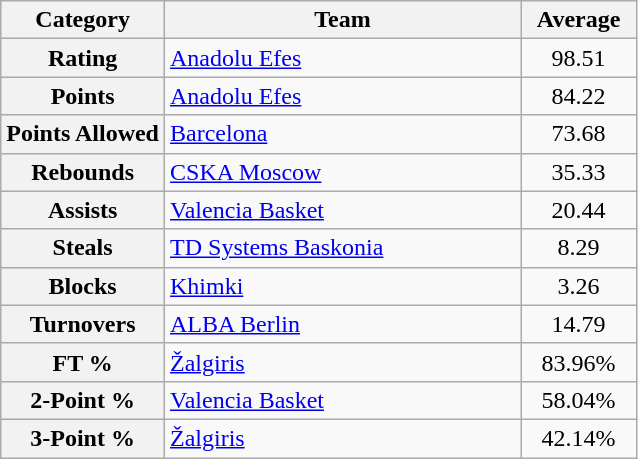<table class="wikitable">
<tr>
<th>Category</th>
<th width=230>Team</th>
<th width=70>Average</th>
</tr>
<tr>
<th>Rating</th>
<td> <a href='#'>Anadolu Efes</a></td>
<td style="text-align: center;">98.51</td>
</tr>
<tr>
<th>Points</th>
<td> <a href='#'>Anadolu Efes</a></td>
<td style="text-align: center;">84.22</td>
</tr>
<tr>
<th>Points Allowed</th>
<td> <a href='#'>Barcelona</a></td>
<td style="text-align: center;">73.68</td>
</tr>
<tr>
<th>Rebounds</th>
<td> <a href='#'>CSKA Moscow</a></td>
<td style="text-align: center;">35.33</td>
</tr>
<tr>
<th>Assists</th>
<td> <a href='#'>Valencia Basket</a></td>
<td style="text-align: center;">20.44</td>
</tr>
<tr>
<th>Steals</th>
<td> <a href='#'>TD Systems Baskonia</a></td>
<td style="text-align: center;">8.29</td>
</tr>
<tr>
<th>Blocks</th>
<td> <a href='#'>Khimki</a></td>
<td style="text-align: center;">3.26</td>
</tr>
<tr>
<th>Turnovers</th>
<td> <a href='#'>ALBA Berlin</a></td>
<td style="text-align: center;">14.79</td>
</tr>
<tr>
<th>FT %</th>
<td> <a href='#'>Žalgiris</a></td>
<td style="text-align: center;">83.96%</td>
</tr>
<tr>
<th>2-Point %</th>
<td> <a href='#'>Valencia Basket</a></td>
<td style="text-align: center;">58.04%</td>
</tr>
<tr>
<th>3-Point %</th>
<td> <a href='#'>Žalgiris</a></td>
<td style="text-align: center;">42.14%</td>
</tr>
</table>
